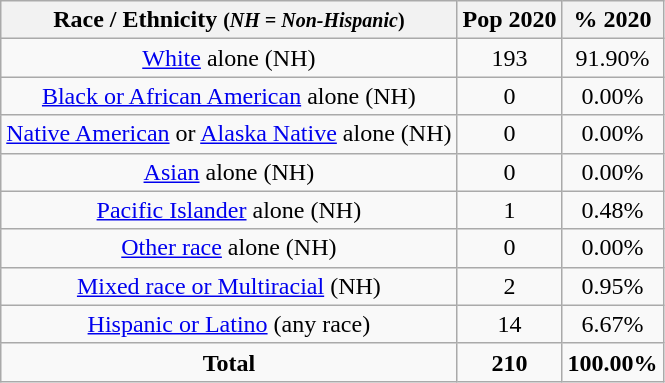<table class="wikitable" style="text-align:center;">
<tr>
<th>Race / Ethnicity <small>(<em>NH = Non-Hispanic</em>)</small></th>
<th>Pop 2020</th>
<th>% 2020</th>
</tr>
<tr>
<td><a href='#'>White</a> alone (NH)</td>
<td>193</td>
<td>91.90%</td>
</tr>
<tr>
<td><a href='#'>Black or African American</a> alone (NH)</td>
<td>0</td>
<td>0.00%</td>
</tr>
<tr>
<td><a href='#'>Native American</a> or <a href='#'>Alaska Native</a> alone (NH)</td>
<td>0</td>
<td>0.00%</td>
</tr>
<tr>
<td><a href='#'>Asian</a> alone (NH)</td>
<td>0</td>
<td>0.00%</td>
</tr>
<tr>
<td><a href='#'>Pacific Islander</a> alone (NH)</td>
<td>1</td>
<td>0.48%</td>
</tr>
<tr>
<td><a href='#'>Other race</a> alone (NH)</td>
<td>0</td>
<td>0.00%</td>
</tr>
<tr>
<td><a href='#'>Mixed race or Multiracial</a> (NH)</td>
<td>2</td>
<td>0.95%</td>
</tr>
<tr>
<td><a href='#'>Hispanic or Latino</a> (any race)</td>
<td>14</td>
<td>6.67%</td>
</tr>
<tr>
<td><strong>Total</strong></td>
<td><strong>210</strong></td>
<td><strong>100.00%</strong></td>
</tr>
</table>
